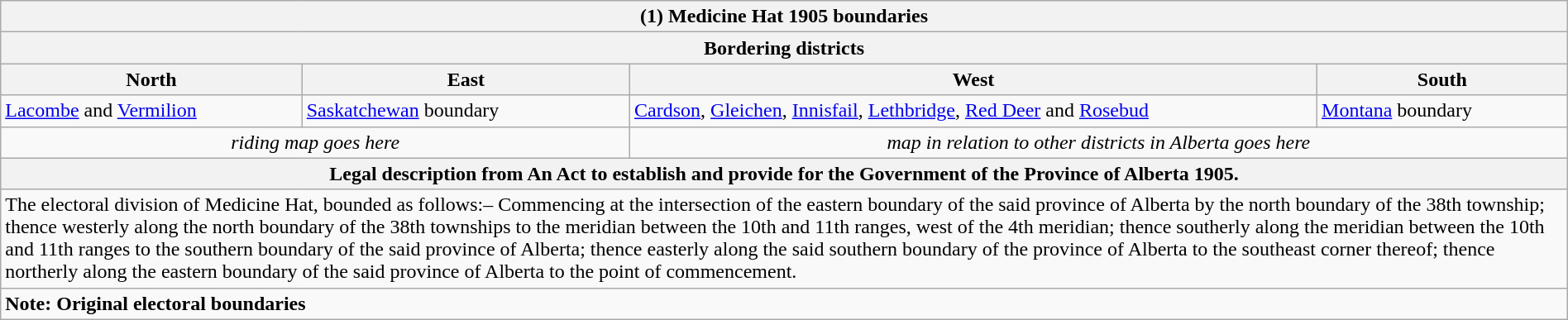<table class="wikitable collapsible collapsed" style="width:100%;">
<tr>
<th colspan=4>(1) Medicine Hat 1905 boundaries</th>
</tr>
<tr>
<th colspan=4>Bordering districts</th>
</tr>
<tr>
<th>North</th>
<th>East</th>
<th>West</th>
<th>South</th>
</tr>
<tr>
<td><a href='#'>Lacombe</a> and <a href='#'>Vermilion</a></td>
<td><a href='#'>Saskatchewan</a> boundary</td>
<td><a href='#'>Cardson</a>, <a href='#'>Gleichen</a>, <a href='#'>Innisfail</a>, <a href='#'>Lethbridge</a>, <a href='#'>Red Deer</a> and <a href='#'>Rosebud</a></td>
<td><a href='#'>Montana</a> boundary</td>
</tr>
<tr>
<td colspan=2 align=center><em>riding map goes here</em></td>
<td colspan=2 align=center><em>map in relation to other districts in Alberta goes here</em></td>
</tr>
<tr>
<th colspan=4>Legal description from An Act to establish and provide for the Government of the Province of Alberta 1905.</th>
</tr>
<tr>
<td colspan=4>The electoral division of Medicine Hat, bounded as follows:– Commencing at the intersection of the eastern boundary of the said province of Alberta by the north boundary of the 38th township; thence westerly along the north boundary of the 38th townships to the meridian between the 10th and 11th ranges, west of the 4th meridian; thence southerly along the meridian between the 10th and 11th ranges to the southern boundary of the said province of Alberta; thence easterly along the said southern boundary of the province of Alberta to the southeast corner thereof; thence northerly along the eastern boundary of the said province of Alberta to the point of commencement.</td>
</tr>
<tr>
<td colspan=4><strong>Note: Original electoral boundaries</strong></td>
</tr>
</table>
